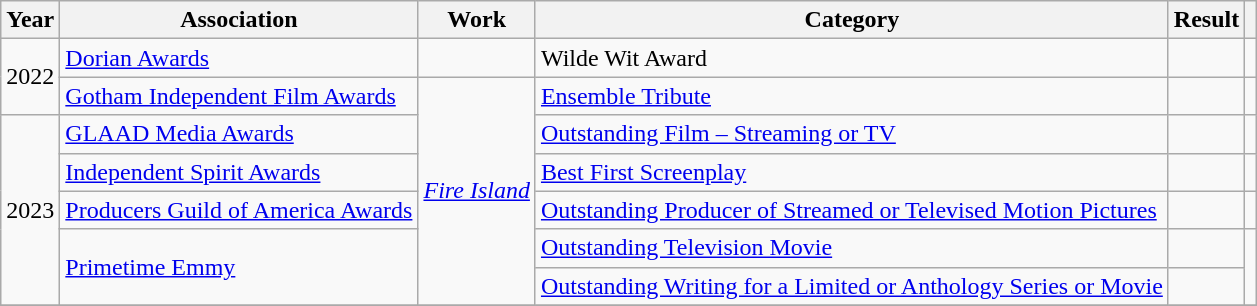<table class="wikitable sortable">
<tr>
<th>Year</th>
<th>Association</th>
<th>Work</th>
<th>Category</th>
<th>Result</th>
<th></th>
</tr>
<tr>
<td rowspan="2">2022</td>
<td><a href='#'>Dorian Awards</a></td>
<td></td>
<td>Wilde Wit Award</td>
<td></td>
<td></td>
</tr>
<tr>
<td><a href='#'>Gotham Independent Film Awards</a></td>
<td rowspan="6"><em><a href='#'>Fire Island</a></em></td>
<td><a href='#'>Ensemble Tribute</a></td>
<td></td>
<td></td>
</tr>
<tr>
<td rowspan="5">2023</td>
<td><a href='#'>GLAAD Media Awards</a></td>
<td><a href='#'>Outstanding Film – Streaming or TV</a></td>
<td></td>
<td></td>
</tr>
<tr>
<td><a href='#'>Independent Spirit Awards</a></td>
<td><a href='#'>Best First Screenplay</a></td>
<td></td>
<td></td>
</tr>
<tr>
<td><a href='#'>Producers Guild of America Awards</a></td>
<td><a href='#'>Outstanding Producer of Streamed or Televised Motion Pictures</a></td>
<td></td>
<td></td>
</tr>
<tr>
<td rowspan="2"><a href='#'>Primetime Emmy</a></td>
<td><a href='#'>Outstanding Television Movie</a></td>
<td></td>
<td rowspan="2" align="center"></td>
</tr>
<tr>
<td><a href='#'>Outstanding Writing for a Limited or Anthology Series or Movie</a></td>
<td></td>
</tr>
<tr>
</tr>
</table>
